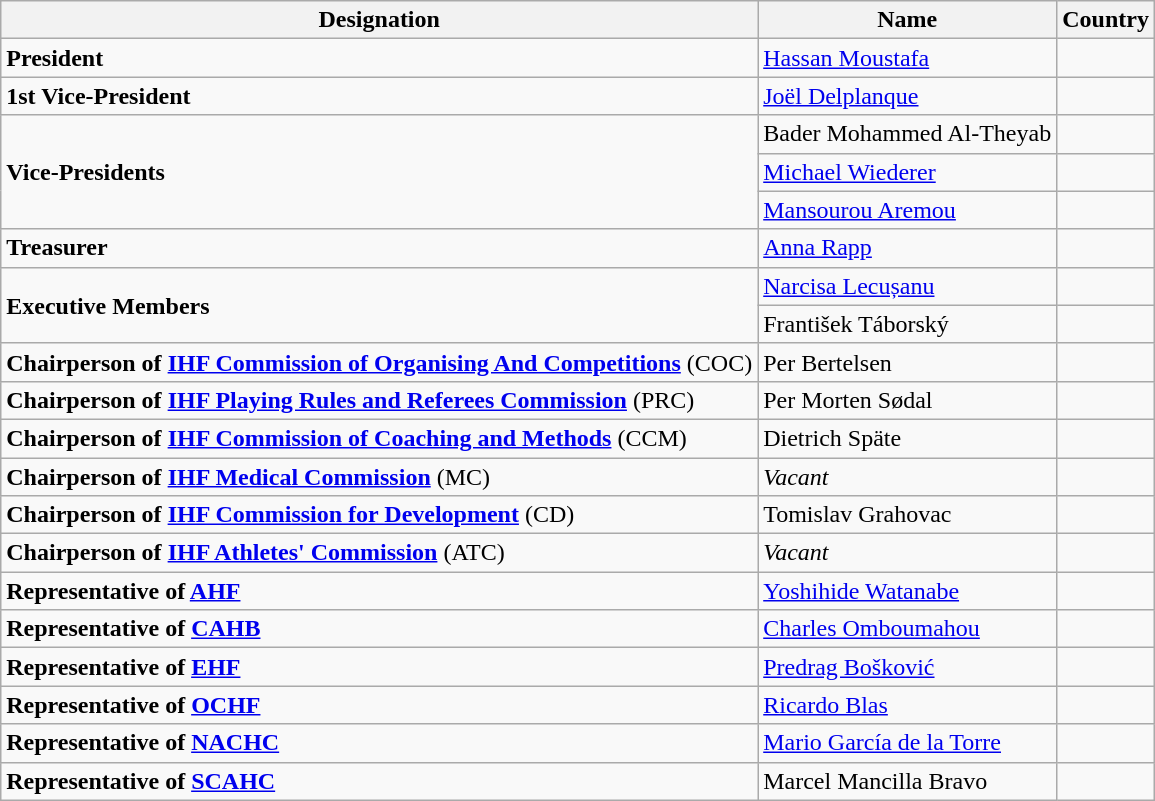<table class="wikitable">
<tr>
<th>Designation</th>
<th>Name</th>
<th>Country</th>
</tr>
<tr>
<td><strong>President</strong></td>
<td><a href='#'>Hassan Moustafa</a></td>
<td></td>
</tr>
<tr>
<td><strong>1st Vice-President</strong></td>
<td><a href='#'>Joël Delplanque</a></td>
<td></td>
</tr>
<tr>
<td rowspan=3><strong>Vice-Presidents</strong></td>
<td>Bader Mohammed Al-Theyab</td>
<td></td>
</tr>
<tr>
<td><a href='#'>Michael Wiederer</a></td>
<td></td>
</tr>
<tr>
<td><a href='#'>Mansourou Aremou</a></td>
<td></td>
</tr>
<tr>
<td><strong>Treasurer</strong></td>
<td><a href='#'>Anna Rapp</a></td>
<td></td>
</tr>
<tr>
<td rowspan=2><strong>Executive Members</strong></td>
<td><a href='#'>Narcisa Lecușanu</a></td>
<td></td>
</tr>
<tr>
<td>František Táborský</td>
<td></td>
</tr>
<tr>
<td><strong>Chairperson of <a href='#'>IHF Commission of Organising And Competitions</a></strong> (COC)</td>
<td>Per Bertelsen</td>
<td></td>
</tr>
<tr>
<td><strong>Chairperson of <a href='#'>IHF Playing Rules and Referees Commission</a></strong> (PRC)</td>
<td>Per Morten Sødal</td>
<td></td>
</tr>
<tr>
<td><strong>Chairperson of <a href='#'>IHF Commission of Coaching and Methods</a></strong> (CCM)</td>
<td>Dietrich Späte</td>
<td></td>
</tr>
<tr>
<td><strong>Chairperson of <a href='#'>IHF Medical Commission</a></strong> (MC)</td>
<td><em>Vacant</em></td>
<td></td>
</tr>
<tr>
<td><strong>Chairperson of <a href='#'>IHF Commission for Development</a></strong> (CD)</td>
<td>Tomislav Grahovac</td>
<td></td>
</tr>
<tr>
<td><strong>Chairperson of <a href='#'>IHF Athletes' Commission</a></strong> (ATC)</td>
<td><em>Vacant</em></td>
<td></td>
</tr>
<tr>
<td><strong>Representative of <a href='#'>AHF</a></strong></td>
<td><a href='#'>Yoshihide Watanabe</a></td>
<td></td>
</tr>
<tr>
<td><strong>Representative of <a href='#'>CAHB</a></strong></td>
<td><a href='#'>Charles Omboumahou</a></td>
<td></td>
</tr>
<tr>
<td><strong>Representative of <a href='#'>EHF</a></strong></td>
<td><a href='#'>Predrag Bošković</a></td>
<td></td>
</tr>
<tr>
<td><strong>Representative of <a href='#'>OCHF</a></strong></td>
<td><a href='#'>Ricardo Blas</a></td>
<td></td>
</tr>
<tr>
<td><strong>Representative of <a href='#'>NACHC</a></strong></td>
<td><a href='#'>Mario García de la Torre</a></td>
<td></td>
</tr>
<tr>
<td><strong>Representative of <a href='#'>SCAHC</a></strong></td>
<td>Marcel Mancilla Bravo</td>
<td></td>
</tr>
</table>
